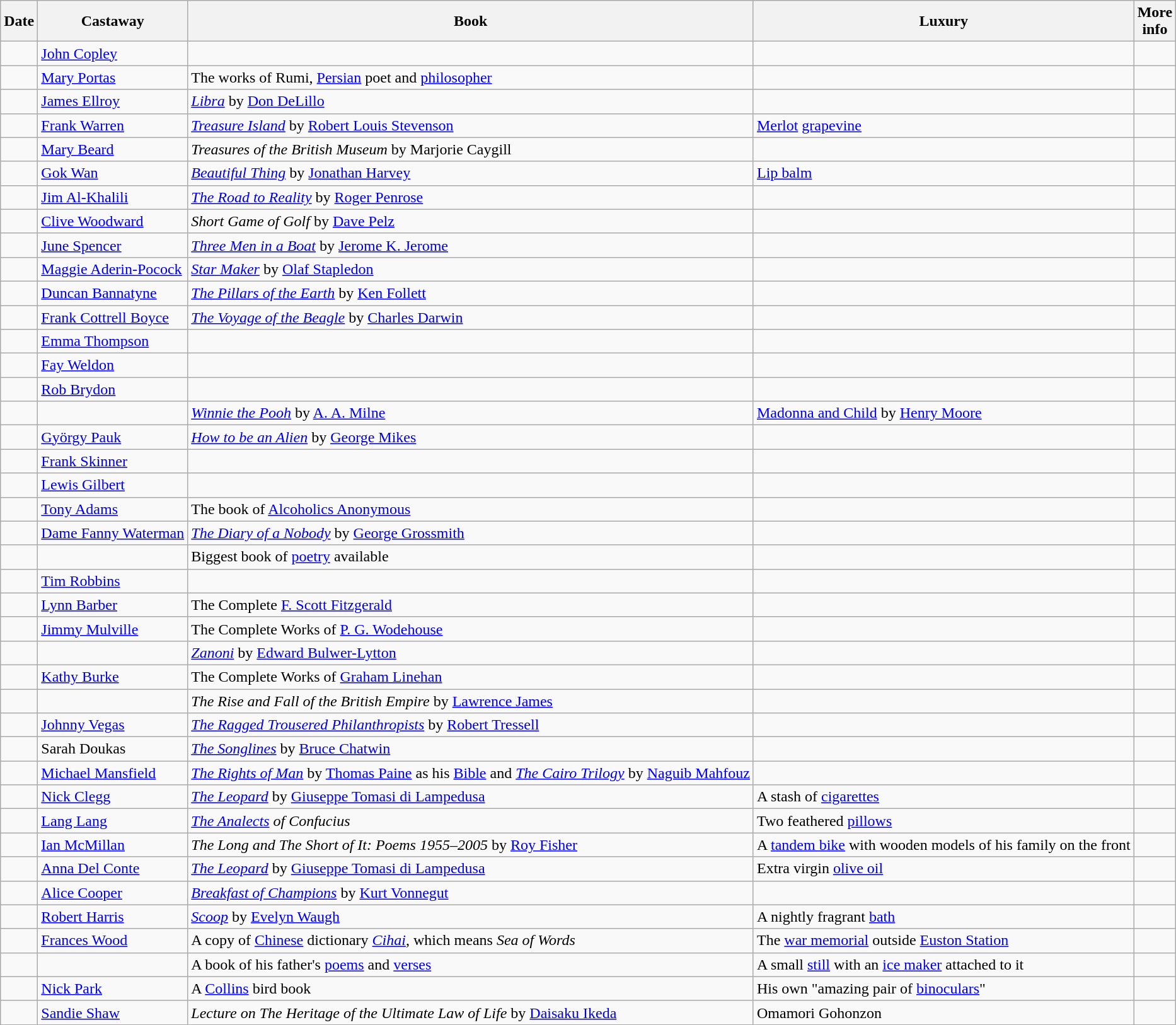<table class="wikitable sortable">
<tr>
<th>Date</th>
<th>Castaway</th>
<th>Book</th>
<th>Luxury</th>
<th class="unsortable">More<br>info</th>
</tr>
<tr>
<td></td>
<td><a href='#'>John Copley</a></td>
<td></td>
<td></td>
<td></td>
</tr>
<tr>
<td></td>
<td><a href='#'>Mary Portas</a></td>
<td>The works of Rumi, <a href='#'>Persian</a> poet and <a href='#'>philosopher</a></td>
<td></td>
<td><br></td>
</tr>
<tr>
<td></td>
<td><a href='#'>James Ellroy</a></td>
<td><em><a href='#'>Libra</a></em> by <a href='#'>Don DeLillo</a></td>
<td></td>
<td><br></td>
</tr>
<tr>
<td></td>
<td><a href='#'>Frank Warren</a></td>
<td><em><a href='#'>Treasure Island</a></em> by <a href='#'>Robert Louis Stevenson</a></td>
<td><a href='#'>Merlot</a> <a href='#'>grapevine</a></td>
<td></td>
</tr>
<tr>
<td></td>
<td><a href='#'>Mary Beard</a></td>
<td><em>Treasures of the British Museum</em> by Marjorie Caygill</td>
<td></td>
<td></td>
</tr>
<tr>
<td></td>
<td><a href='#'>Gok Wan</a></td>
<td><em><a href='#'>Beautiful Thing</a></em> by <a href='#'>Jonathan Harvey</a></td>
<td><a href='#'>Lip balm</a></td>
<td><br></td>
</tr>
<tr>
<td></td>
<td><a href='#'>Jim Al-Khalili</a></td>
<td><em><a href='#'>The Road to Reality</a></em> by <a href='#'>Roger Penrose</a></td>
<td></td>
<td><br></td>
</tr>
<tr>
<td></td>
<td><a href='#'>Clive Woodward</a></td>
<td><em>Short Game of Golf</em> by <a href='#'>Dave Pelz</a></td>
<td></td>
<td><br></td>
</tr>
<tr>
<td></td>
<td><a href='#'>June Spencer</a></td>
<td><em><a href='#'>Three Men in a Boat</a></em> by <a href='#'>Jerome K. Jerome</a></td>
<td></td>
<td></td>
</tr>
<tr>
<td></td>
<td><a href='#'>Maggie Aderin-Pocock</a></td>
<td><em><a href='#'>Star Maker</a></em> by <a href='#'>Olaf Stapledon</a></td>
<td></td>
<td></td>
</tr>
<tr>
<td></td>
<td><a href='#'>Duncan Bannatyne</a></td>
<td><em><a href='#'>The Pillars of the Earth</a></em> by <a href='#'>Ken Follett</a></td>
<td></td>
<td></td>
</tr>
<tr>
<td></td>
<td><a href='#'>Frank Cottrell Boyce</a></td>
<td><em><a href='#'>The Voyage of the Beagle</a></em> by <a href='#'>Charles Darwin</a></td>
<td></td>
<td><br></td>
</tr>
<tr>
<td></td>
<td><a href='#'>Emma Thompson</a></td>
<td></td>
<td></td>
<td></td>
</tr>
<tr>
<td></td>
<td><a href='#'>Fay Weldon</a></td>
<td></td>
<td></td>
<td></td>
</tr>
<tr>
<td></td>
<td><a href='#'>Rob Brydon</a></td>
<td></td>
<td></td>
<td><br></td>
</tr>
<tr>
<td></td>
<td></td>
<td><em><a href='#'>Winnie the Pooh</a></em> by <a href='#'>A. A. Milne</a></td>
<td><a href='#'>Madonna and Child</a> by <a href='#'>Henry Moore</a></td>
<td></td>
</tr>
<tr>
<td></td>
<td><a href='#'>György Pauk</a></td>
<td><em><a href='#'>How to be an Alien</a></em> by <a href='#'>George Mikes</a></td>
<td></td>
<td></td>
</tr>
<tr>
<td></td>
<td><a href='#'>Frank Skinner</a></td>
<td></td>
<td></td>
<td></td>
</tr>
<tr>
<td></td>
<td><a href='#'>Lewis Gilbert</a></td>
<td></td>
<td></td>
<td></td>
</tr>
<tr>
<td></td>
<td><a href='#'>Tony Adams</a></td>
<td>The book of <a href='#'>Alcoholics Anonymous</a></td>
<td></td>
<td><br></td>
</tr>
<tr>
<td></td>
<td><a href='#'>Dame Fanny Waterman</a></td>
<td><em><a href='#'>The Diary of a Nobody</a></em> by <a href='#'>George Grossmith</a></td>
<td></td>
<td><br></td>
</tr>
<tr>
<td></td>
<td></td>
<td>Biggest book of <a href='#'>poetry</a> available</td>
<td></td>
<td></td>
</tr>
<tr>
<td></td>
<td><a href='#'>Tim Robbins</a></td>
<td></td>
<td></td>
<td><br></td>
</tr>
<tr>
<td></td>
<td><a href='#'>Lynn Barber</a></td>
<td>The Complete <a href='#'>F. Scott Fitzgerald</a></td>
<td></td>
<td></td>
</tr>
<tr>
<td></td>
<td><a href='#'>Jimmy Mulville</a></td>
<td>The Complete Works of <a href='#'>P. G. Wodehouse</a></td>
<td></td>
<td><br></td>
</tr>
<tr>
<td></td>
<td></td>
<td><em><a href='#'>Zanoni</a></em> by <a href='#'>Edward Bulwer-Lytton</a></td>
<td></td>
<td></td>
</tr>
<tr>
<td></td>
<td><a href='#'>Kathy Burke</a></td>
<td>The Complete Works of <a href='#'>Graham Linehan</a></td>
<td></td>
<td></td>
</tr>
<tr>
<td></td>
<td></td>
<td><em>The Rise and Fall of the British Empire</em> by <a href='#'>Lawrence James</a></td>
<td></td>
<td></td>
</tr>
<tr>
<td></td>
<td><a href='#'>Johnny Vegas</a></td>
<td><em><a href='#'>The Ragged Trousered Philanthropists</a></em> by <a href='#'>Robert Tressell</a></td>
<td></td>
<td><br></td>
</tr>
<tr>
<td></td>
<td>Sarah Doukas</td>
<td><em><a href='#'>The Songlines</a></em> by <a href='#'>Bruce Chatwin</a></td>
<td></td>
<td></td>
</tr>
<tr>
<td></td>
<td><a href='#'>Michael Mansfield</a></td>
<td><em><a href='#'>The Rights of Man</a></em> by <a href='#'>Thomas Paine</a> as his <a href='#'>Bible</a> and <em><a href='#'>The Cairo Trilogy</a></em> by <a href='#'>Naguib Mahfouz</a></td>
<td></td>
<td></td>
</tr>
<tr>
<td></td>
<td><a href='#'>Nick Clegg</a></td>
<td><em><a href='#'>The Leopard</a></em> by <a href='#'>Giuseppe Tomasi di Lampedusa</a></td>
<td>A stash of <a href='#'>cigarettes</a></td>
<td></td>
</tr>
<tr>
<td></td>
<td><a href='#'>Lang Lang</a></td>
<td><em><a href='#'>The Analects</a> of Confucius</em></td>
<td>Two feathered <a href='#'>pillows</a></td>
<td></td>
</tr>
<tr>
<td></td>
<td><a href='#'>Ian McMillan</a></td>
<td><em>The Long and The Short of It: Poems 1955–2005</em> by <a href='#'>Roy Fisher</a></td>
<td>A <a href='#'>tandem bike</a> with wooden models of his family on the front</td>
<td></td>
</tr>
<tr>
<td></td>
<td><a href='#'>Anna Del Conte</a></td>
<td><em><a href='#'>The Leopard</a></em> by <a href='#'>Giuseppe Tomasi di Lampedusa</a></td>
<td>Extra virgin <a href='#'>olive oil</a></td>
<td></td>
</tr>
<tr>
<td></td>
<td><a href='#'>Alice Cooper</a></td>
<td><em><a href='#'>Breakfast of Champions</a></em> by <a href='#'>Kurt Vonnegut</a></td>
<td></td>
<td><br></td>
</tr>
<tr>
<td></td>
<td><a href='#'>Robert Harris</a></td>
<td><em><a href='#'>Scoop</a></em> by <a href='#'>Evelyn Waugh</a></td>
<td>A nightly fragrant <a href='#'>bath</a></td>
<td></td>
</tr>
<tr>
<td></td>
<td><a href='#'>Frances Wood</a></td>
<td>A copy of <a href='#'>Chinese</a> dictionary <em><a href='#'>Cihai</a></em>, which means <em>Sea of Words</em></td>
<td>The <a href='#'>war memorial</a> outside <a href='#'>Euston Station</a></td>
<td></td>
</tr>
<tr>
<td></td>
<td></td>
<td>A book of his father's <a href='#'>poems</a> and <a href='#'>verses</a></td>
<td>A small <a href='#'>still</a> with an <a href='#'>ice maker</a> attached to it</td>
<td><br></td>
</tr>
<tr>
<td></td>
<td><a href='#'>Nick Park</a></td>
<td>A <a href='#'>Collins</a> bird book</td>
<td>His own "amazing pair of <a href='#'>binoculars</a>"</td>
<td><br></td>
</tr>
<tr>
<td></td>
<td><a href='#'>Sandie Shaw</a></td>
<td><em>Lecture on The Heritage of the Ultimate Law of Life</em> by <a href='#'>Daisaku Ikeda</a></td>
<td>Omamori Gohonzon</td>
<td></td>
</tr>
</table>
